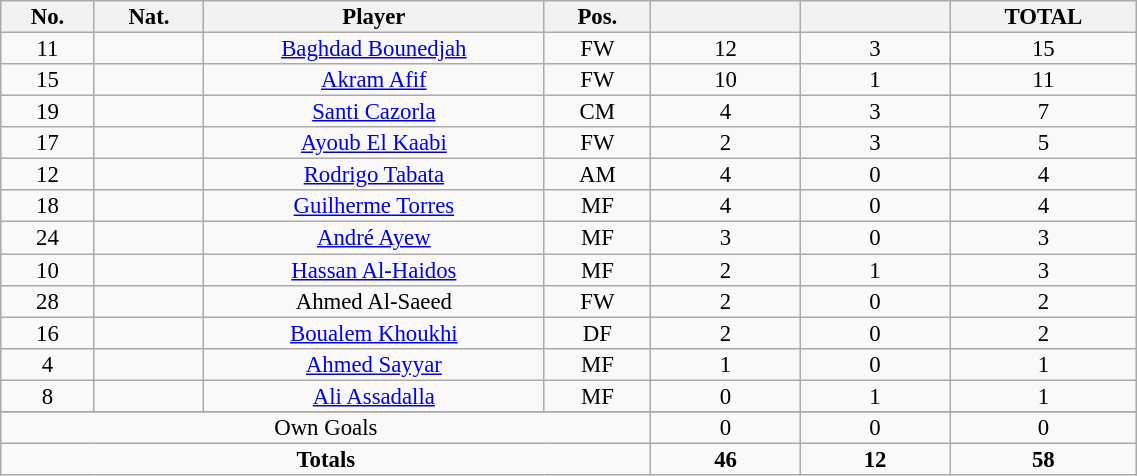<table class="wikitable sortable alternance"  style="font-size:95%; text-align:center; line-height:14px; width:60%;">
<tr>
<th width=10>No.</th>
<th width=10>Nat.</th>
<th width=100>Player</th>
<th width=10>Pos.</th>
<th width=40></th>
<th width=40></th>
<th width=40>TOTAL</th>
</tr>
<tr>
<td>11</td>
<td></td>
<td><a href='#'>Baghdad Bounedjah</a></td>
<td>FW</td>
<td>12</td>
<td>3</td>
<td>15</td>
</tr>
<tr>
<td>15</td>
<td></td>
<td><a href='#'>Akram Afif</a></td>
<td>FW</td>
<td>10</td>
<td>1</td>
<td>11</td>
</tr>
<tr>
<td>19</td>
<td></td>
<td><a href='#'>Santi Cazorla</a></td>
<td>CM</td>
<td>4</td>
<td>3</td>
<td>7</td>
</tr>
<tr>
<td>17</td>
<td></td>
<td><a href='#'>Ayoub El Kaabi</a></td>
<td>FW</td>
<td>2</td>
<td>3</td>
<td>5</td>
</tr>
<tr>
<td>12</td>
<td></td>
<td><a href='#'>Rodrigo Tabata</a></td>
<td>AM</td>
<td>4</td>
<td>0</td>
<td>4</td>
</tr>
<tr>
<td>18</td>
<td></td>
<td><a href='#'>Guilherme Torres</a></td>
<td>MF</td>
<td>4</td>
<td>0</td>
<td>4</td>
</tr>
<tr>
<td>24</td>
<td></td>
<td><a href='#'>André Ayew</a></td>
<td>MF</td>
<td>3</td>
<td>0</td>
<td>3</td>
</tr>
<tr>
<td>10</td>
<td></td>
<td><a href='#'>Hassan Al-Haidos</a></td>
<td>MF</td>
<td>2</td>
<td>1</td>
<td>3</td>
</tr>
<tr>
<td>28</td>
<td></td>
<td>Ahmed Al-Saeed</td>
<td>FW</td>
<td>2</td>
<td>0</td>
<td>2</td>
</tr>
<tr>
<td>16</td>
<td></td>
<td><a href='#'>Boualem Khoukhi</a></td>
<td>DF</td>
<td>2</td>
<td>0</td>
<td>2</td>
</tr>
<tr>
<td>4</td>
<td></td>
<td><a href='#'>Ahmed Sayyar</a></td>
<td>MF</td>
<td>1</td>
<td>0</td>
<td>1</td>
</tr>
<tr>
<td>8</td>
<td></td>
<td><a href='#'>Ali Assadalla</a></td>
<td>MF</td>
<td>0</td>
<td>1</td>
<td>1</td>
</tr>
<tr>
</tr>
<tr class="sortbottom">
<td colspan="4">Own Goals</td>
<td>0</td>
<td>0</td>
<td>0</td>
</tr>
<tr class="sortbottom">
<td colspan="4"><strong>Totals</strong></td>
<td><strong>46</strong></td>
<td><strong>12</strong></td>
<td><strong>58</strong></td>
</tr>
</table>
